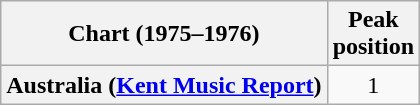<table class="wikitable plainrowheaders" style="text-align:center">
<tr>
<th>Chart (1975–1976)</th>
<th>Peak<br>position</th>
</tr>
<tr>
<th scope="row">Australia (<a href='#'>Kent Music Report</a>)</th>
<td>1</td>
</tr>
</table>
